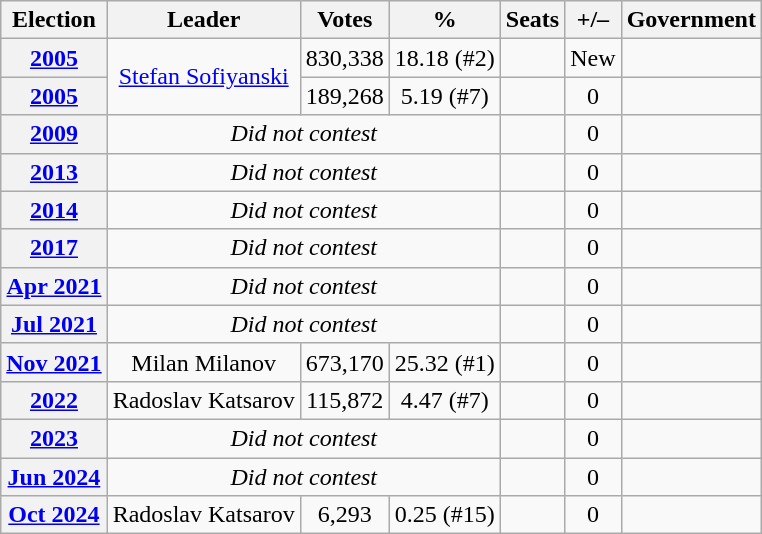<table class="wikitable" style="text-align:center">
<tr>
<th>Election</th>
<th>Leader</th>
<th>Votes</th>
<th>%</th>
<th>Seats</th>
<th>+/–</th>
<th>Government</th>
</tr>
<tr>
<th><a href='#'>2005</a></th>
<td rowspan=2><a href='#'>Stefan Sofiyanski</a></td>
<td>830,338</td>
<td>18.18 (#2)</td>
<td></td>
<td>New</td>
<td></td>
</tr>
<tr>
<th><a href='#'>2005</a></th>
<td>189,268</td>
<td>5.19 (#7)</td>
<td></td>
<td> 0</td>
<td></td>
</tr>
<tr>
<th><a href='#'>2009</a></th>
<td colspan=3 align=center><em>Did not contest</em></td>
<td></td>
<td> 0</td>
<td></td>
</tr>
<tr>
<th><a href='#'>2013</a></th>
<td colspan=3 align=center><em>Did not contest</em></td>
<td></td>
<td> 0</td>
<td></td>
</tr>
<tr>
<th><a href='#'>2014</a></th>
<td colspan=3 align=center><em>Did not contest</em></td>
<td></td>
<td> 0</td>
<td></td>
</tr>
<tr>
<th><a href='#'>2017</a></th>
<td colspan=3 align=center><em>Did not contest</em></td>
<td></td>
<td> 0</td>
<td></td>
</tr>
<tr>
<th><a href='#'>Apr 2021</a></th>
<td colspan=3 align=center><em>Did not contest</em></td>
<td></td>
<td> 0</td>
<td></td>
</tr>
<tr>
<th><a href='#'>Jul 2021</a></th>
<td colspan=3 align=center><em>Did not contest</em></td>
<td></td>
<td> 0</td>
<td></td>
</tr>
<tr>
<th><a href='#'>Nov 2021</a></th>
<td>Milan Milanov</td>
<td>673,170</td>
<td>25.32 (#1)</td>
<td></td>
<td> 0</td>
<td></td>
</tr>
<tr>
<th><a href='#'>2022</a></th>
<td>Radoslav Katsarov</td>
<td>115,872</td>
<td>4.47 (#7)</td>
<td></td>
<td> 0</td>
<td></td>
</tr>
<tr>
<th><a href='#'>2023</a></th>
<td colspan=3 align=center><em>Did not contest</em></td>
<td></td>
<td> 0</td>
<td></td>
</tr>
<tr>
<th><a href='#'>Jun 2024</a></th>
<td colspan=3 align=center><em>Did not contest</em></td>
<td></td>
<td> 0</td>
<td></td>
</tr>
<tr>
<th><a href='#'>Oct 2024</a></th>
<td>Radoslav Katsarov</td>
<td>6,293</td>
<td>0.25 (#15)</td>
<td></td>
<td> 0</td>
<td></td>
</tr>
</table>
